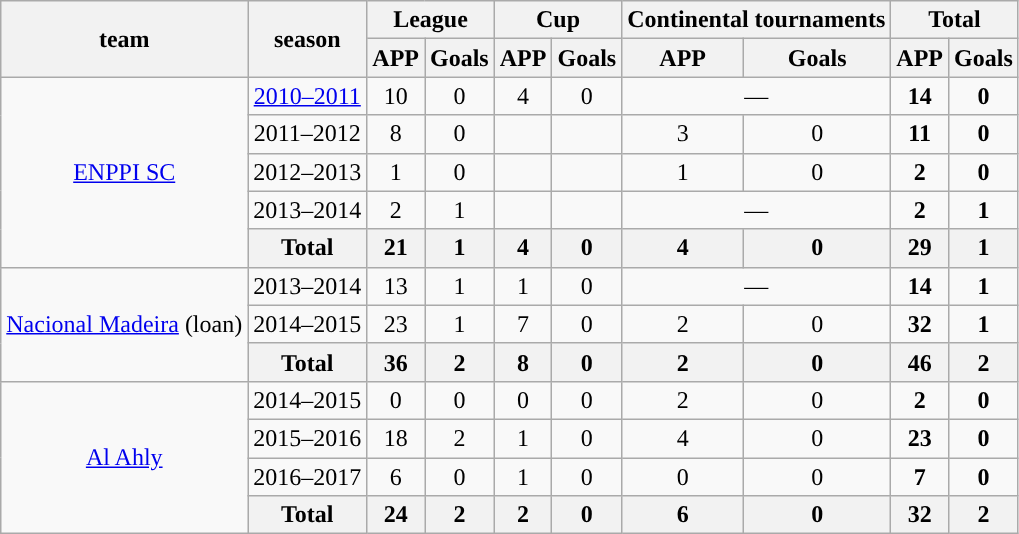<table class="wikitable" style="text-align: center;">
<tr>
<th rowspan="2">team</th>
<th rowspan="2">season</th>
<th colspan="2">League</th>
<th colspan="2">Cup</th>
<th colspan="2">Continental tournaments</th>
<th colspan="2">Total</th>
</tr>
<tr>
<th>APP</th>
<th>Goals</th>
<th>APP</th>
<th>Goals</th>
<th>APP</th>
<th>Goals</th>
<th>APP</th>
<th>Goals</th>
</tr>
<tr>
<td rowspan=5><a href='#'>ENPPI SC</a></td>
<td><a href='#'>2010–2011</a></td>
<td>10</td>
<td>0</td>
<td>4</td>
<td>0</td>
<td colspan="2">—</td>
<td><strong>14</strong></td>
<td><strong>0</strong></td>
</tr>
<tr>
<td Egyptian Premier League 2011–12>2011–2012</td>
<td>8</td>
<td>0</td>
<td></td>
<td></td>
<td>3</td>
<td>0</td>
<td><strong>11</strong></td>
<td><strong>0</strong></td>
</tr>
<tr>
<td Egyptian Premier League 2012–13>2012–2013</td>
<td>1</td>
<td>0</td>
<td></td>
<td></td>
<td>1</td>
<td>0</td>
<td><strong>2</strong></td>
<td><strong>0</strong></td>
</tr>
<tr>
<td Egyptian Premier League 2013–14>2013–2014</td>
<td>2</td>
<td>1</td>
<td></td>
<td></td>
<td colspan="2">—</td>
<td><strong>2</strong></td>
<td><strong>1</strong></td>
</tr>
<tr>
<th>Total</th>
<th>21</th>
<th>1</th>
<th>4</th>
<th>0</th>
<th>4</th>
<th>0</th>
<th>29</th>
<th>1</th>
</tr>
<tr>
<td rowspan=3><a href='#'>Nacional Madeira</a> (loan)</td>
<td Portuguese Premier League 2013–14>2013–2014</td>
<td>13</td>
<td>1</td>
<td>1</td>
<td>0</td>
<td colspan="2">—</td>
<td><strong>14</strong></td>
<td><strong>1</strong></td>
</tr>
<tr>
<td Portuguese Premier League 2014–15>2014–2015</td>
<td>23</td>
<td>1</td>
<td>7</td>
<td>0</td>
<td>2</td>
<td>0</td>
<td><strong>32</strong></td>
<td><strong>1</strong></td>
</tr>
<tr>
<th>Total</th>
<th>36</th>
<th>2</th>
<th>8</th>
<th>0</th>
<th>2</th>
<th>0</th>
<th>46</th>
<th>2</th>
</tr>
<tr>
<td rowspan=4><a href='#'>Al Ahly</a></td>
<td Egyptian Premier League 2014–15>2014–2015</td>
<td>0</td>
<td>0</td>
<td>0</td>
<td>0</td>
<td>2</td>
<td>0</td>
<td><strong>2</strong></td>
<td><strong>0</strong></td>
</tr>
<tr>
<td Egyptian Premier League 2015–16>2015–2016</td>
<td>18</td>
<td>2</td>
<td>1</td>
<td>0</td>
<td>4</td>
<td>0</td>
<td><strong>23</strong></td>
<td><strong>0</strong></td>
</tr>
<tr>
<td Egyptian Premier League 2016–17>2016–2017</td>
<td>6</td>
<td>0</td>
<td>1</td>
<td>0</td>
<td>0</td>
<td>0</td>
<td><strong>7</strong></td>
<td><strong>0</strong></td>
</tr>
<tr>
<th>Total</th>
<th>24</th>
<th>2</th>
<th>2</th>
<th>0</th>
<th>6</th>
<th>0</th>
<th>32</th>
<th>2</th>
</tr>
</table>
